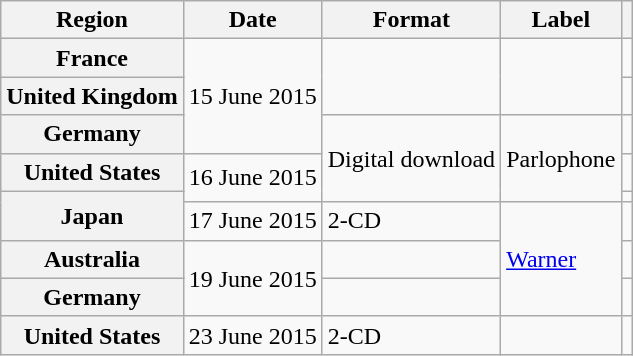<table class="wikitable plainrowheaders">
<tr>
<th scope="col">Region</th>
<th scope="col">Date</th>
<th scope="col">Format</th>
<th scope="col">Label</th>
<th scope="col"></th>
</tr>
<tr>
<th scope="row">France</th>
<td rowspan="3">15 June 2015</td>
<td rowspan="2"></td>
<td rowspan="2"></td>
<td align="center"></td>
</tr>
<tr>
<th scope="row">United Kingdom</th>
<td align="center"></td>
</tr>
<tr>
<th scope="row">Germany</th>
<td rowspan="3">Digital download</td>
<td rowspan="3">Parlophone</td>
<td align="center"></td>
</tr>
<tr>
<th scope="row">United States</th>
<td rowspan="2">16 June 2015</td>
<td align="center"></td>
</tr>
<tr>
<th scope="row" rowspan="2">Japan</th>
<td align="center"></td>
</tr>
<tr>
<td>17 June 2015</td>
<td>2-CD</td>
<td rowspan="3"><a href='#'>Warner</a></td>
<td align="center"></td>
</tr>
<tr>
<th scope="row">Australia</th>
<td rowspan="2">19 June 2015</td>
<td></td>
<td align="center"></td>
</tr>
<tr>
<th scope="row">Germany</th>
<td></td>
<td align="center"></td>
</tr>
<tr>
<th scope="row">United States</th>
<td>23 June 2015</td>
<td>2-CD</td>
<td></td>
<td align="center"></td>
</tr>
</table>
